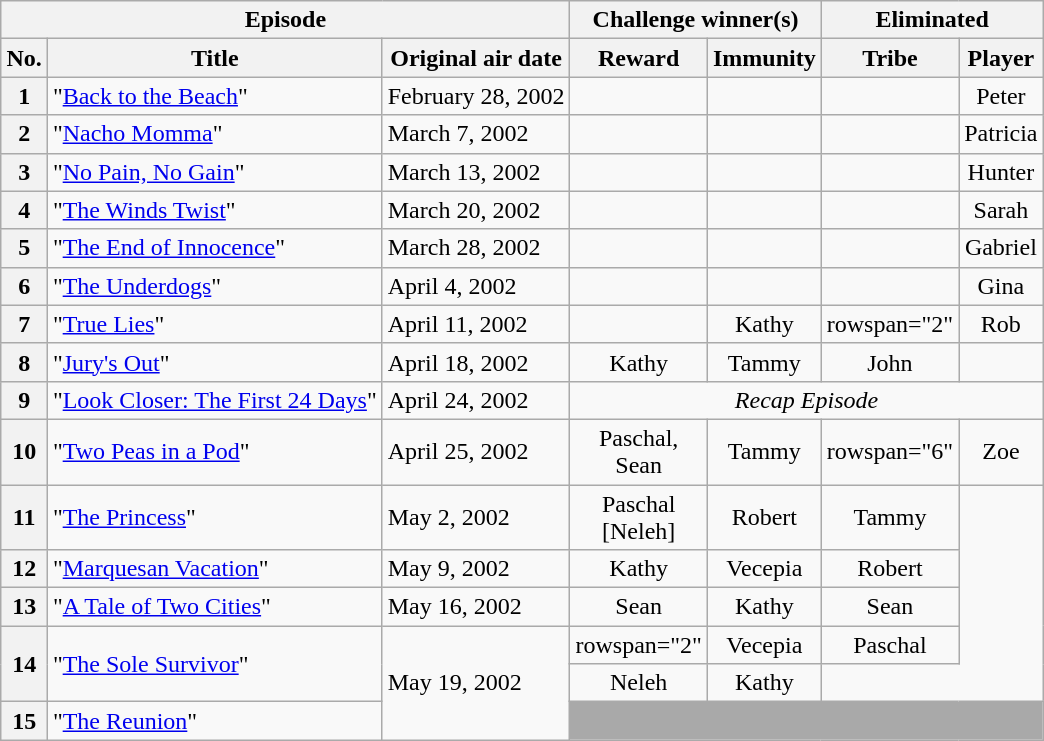<table class="wikitable nowrap" style="margin:auto; text-align:center;">
<tr>
<th scope="colgroup" colspan="3">Episode</th>
<th scope="colgroup" colspan="2">Challenge winner(s)</th>
<th scope="colgroup" colspan="2">Eliminated</th>
</tr>
<tr>
<th scope="col">No.</th>
<th scope="col">Title</th>
<th scope="col">Original air date</th>
<th scope="col">Reward</th>
<th scope="col">Immunity</th>
<th scope="col">Tribe</th>
<th scope="col">Player</th>
</tr>
<tr>
<th>1</th>
<td style="text-align:left;">"<a href='#'>Back to the Beach</a>"</td>
<td style="text-align:left;">February 28, 2002</td>
<td></td>
<td></td>
<td></td>
<td>Peter</td>
</tr>
<tr>
<th>2</th>
<td style="text-align:left;">"<a href='#'>Nacho Momma</a>"</td>
<td style="text-align:left;">March 7, 2002</td>
<td></td>
<td></td>
<td></td>
<td>Patricia</td>
</tr>
<tr>
<th>3</th>
<td style="text-align:left;">"<a href='#'>No Pain, No Gain</a>"</td>
<td style="text-align:left;">March 13, 2002</td>
<td></td>
<td></td>
<td></td>
<td>Hunter</td>
</tr>
<tr>
<th>4</th>
<td style="text-align:left;">"<a href='#'>The Winds Twist</a>"</td>
<td style="text-align:left;">March 20, 2002</td>
<td></td>
<td></td>
<td></td>
<td>Sarah</td>
</tr>
<tr>
<th>5</th>
<td style="text-align:left;">"<a href='#'>The End of Innocence</a>"</td>
<td style="text-align:left;">March 28, 2002</td>
<td></td>
<td></td>
<td></td>
<td>Gabriel</td>
</tr>
<tr>
<th>6</th>
<td style="text-align:left;">"<a href='#'>The Underdogs</a>"</td>
<td style="text-align:left;">April 4, 2002</td>
<td></td>
<td></td>
<td></td>
<td>Gina</td>
</tr>
<tr>
<th>7</th>
<td style="text-align:left;">"<a href='#'>True Lies</a>"</td>
<td style="text-align:left;">April 11, 2002</td>
<td></td>
<td>Kathy</td>
<td>rowspan="2" </td>
<td>Rob</td>
</tr>
<tr>
<th>8</th>
<td style="text-align:left;">"<a href='#'>Jury's Out</a>"</td>
<td style="text-align:left;">April 18, 2002</td>
<td>Kathy</td>
<td>Tammy</td>
<td>John</td>
</tr>
<tr>
<th>9</th>
<td style="text-align:left;">"<a href='#'>Look Closer: The First 24 Days</a>"</td>
<td style="text-align:left;">April 24, 2002</td>
<td colspan="4"><em>Recap Episode</em></td>
</tr>
<tr>
<th>10</th>
<td style="text-align:left;">"<a href='#'>Two Peas in a Pod</a>"</td>
<td style="text-align:left;">April 25, 2002</td>
<td>Paschal,<br>Sean</td>
<td>Tammy</td>
<td>rowspan="6" </td>
<td>Zoe</td>
</tr>
<tr>
<th>11</th>
<td style="text-align:left;">"<a href='#'>The Princess</a>"</td>
<td style="text-align:left;">May 2, 2002</td>
<td>Paschal<br>[Neleh]</td>
<td>Robert</td>
<td>Tammy</td>
</tr>
<tr>
<th>12</th>
<td style="text-align:left;">"<a href='#'>Marquesan Vacation</a>"</td>
<td style="text-align:left;">May 9, 2002</td>
<td>Kathy</td>
<td>Vecepia</td>
<td>Robert</td>
</tr>
<tr>
<th>13</th>
<td style="text-align:left;">"<a href='#'>A Tale of Two Cities</a>"</td>
<td style="text-align:left;">May 16, 2002</td>
<td>Sean</td>
<td>Kathy</td>
<td>Sean</td>
</tr>
<tr>
<th rowspan="2">14</th>
<td rowspan="2" style="text-align:left;">"<a href='#'>The Sole Survivor</a>"</td>
<td rowspan="3" style="text-align:left;">May 19, 2002</td>
<td>rowspan="2" </td>
<td>Vecepia</td>
<td>Paschal</td>
</tr>
<tr>
<td>Neleh</td>
<td>Kathy</td>
</tr>
<tr>
<th>15</th>
<td style="text-align:left;">"<a href='#'>The Reunion</a>"</td>
<td colspan="4" style="background-color:darkgrey;"></td>
</tr>
</table>
